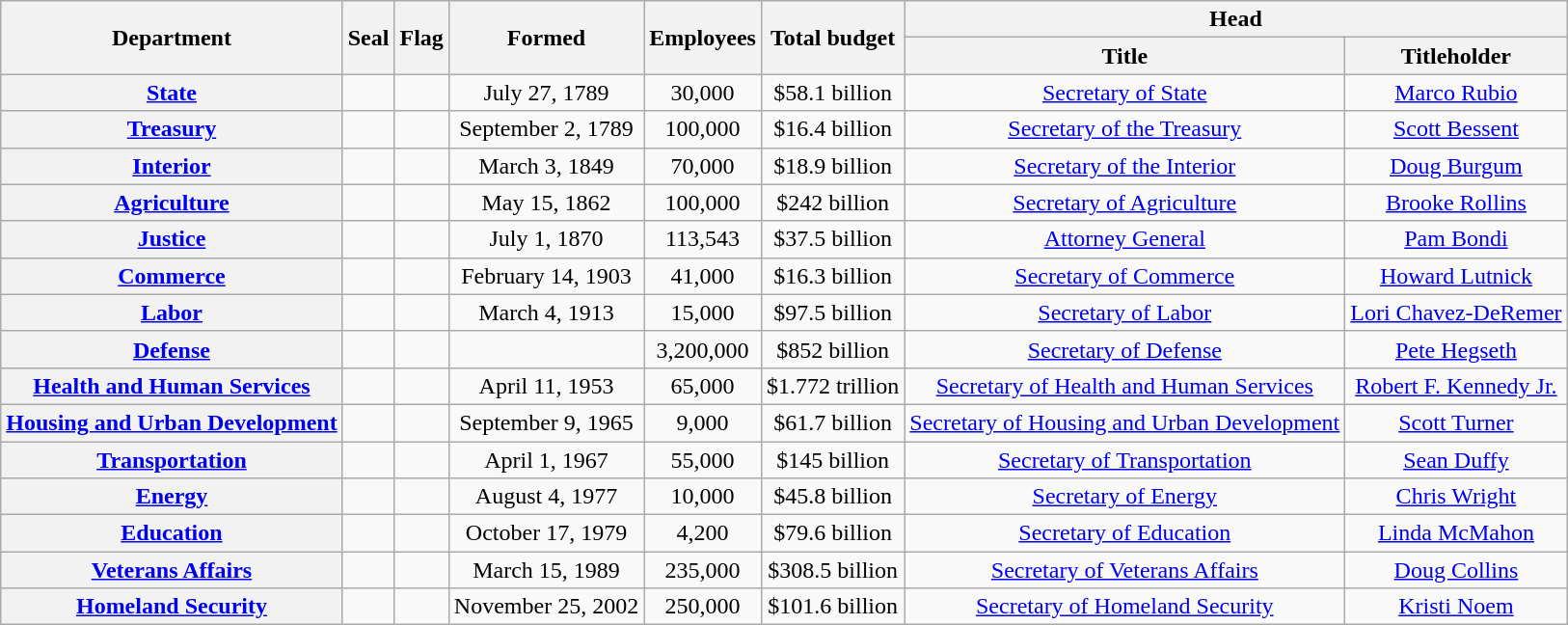<table class="wikitable sortable plainrowheaders" style="text-align:center;">
<tr>
<th scope="col" rowspan="2">Department</th>
<th scope="col" rowspan="2" data-sort-type="date">Seal</th>
<th scope="col" rowspan="2" data-sort-type="date">Flag</th>
<th scope="col" rowspan="2" data-sort-type="date">Formed</th>
<th scope="col" rowspan="2" data-sort-type="number">Employees</th>
<th scope="col" rowspan="2" data-sort-type="currency">Total budget</th>
<th scope="col" colspan="3">Head</th>
</tr>
<tr>
<th scope="col">Title</th>
<th scope="col" colspan='2'>Titleholder</th>
</tr>
<tr>
<th scope="row"><a href='#'>State</a></th>
<td></td>
<td></td>
<td>July 27, 1789</td>
<td data-sort-value=30000>30,000<br></td>
<td data-sort-value=58100000000>$58.1 billion<br></td>
<td><a href='#'>Secretary of State</a></td>
<td><a href='#'>Marco Rubio</a></td>
</tr>
<tr>
<th scope="row"><a href='#'>Treasury</a></th>
<td></td>
<td></td>
<td>September 2, 1789</td>
<td data-sort-value=100000>100,000<br></td>
<td data-sort-value=16400000000>$16.4 billion<br></td>
<td><a href='#'>Secretary of the Treasury</a></td>
<td><a href='#'>Scott Bessent</a></td>
</tr>
<tr>
<th scope="row"><a href='#'>Interior</a></th>
<td></td>
<td></td>
<td>March 3, 1849</td>
<td data-sort-value=70000>70,000<br></td>
<td data-sort-value=35000000000>$18.9 billion<br></td>
<td><a href='#'>Secretary of the Interior</a></td>
<td><a href='#'>Doug Burgum</a></td>
</tr>
<tr>
<th scope="row"><a href='#'>Agriculture</a></th>
<td></td>
<td></td>
<td>May 15, 1862</td>
<td data-sort-value=100000>100,000<br></td>
<td data-sort-value=242000000000>$242 billion<br></td>
<td><a href='#'>Secretary of Agriculture</a></td>
<td><a href='#'>Brooke Rollins</a></td>
</tr>
<tr>
<th scope="row"><a href='#'>Justice</a></th>
<td></td>
<td></td>
<td>July 1, 1870</td>
<td data-sort-value=113543>113,543<br></td>
<td data-sort-value=37500000000>$37.5 billion<br></td>
<td><a href='#'>Attorney General</a></td>
<td><a href='#'>Pam Bondi</a></td>
</tr>
<tr>
<th scope="row"><a href='#'>Commerce</a></th>
<td></td>
<td></td>
<td>February 14, 1903</td>
<td data-sort-value=41000>41,000<br></td>
<td data-sort-value=16300000000>$16.3 billion<br></td>
<td><a href='#'>Secretary of Commerce</a></td>
<td><a href='#'>Howard Lutnick</a></td>
</tr>
<tr>
<th scope="row"><a href='#'>Labor</a></th>
<td></td>
<td></td>
<td>March 4, 1913</td>
<td data-sort-value=15000>15,000<br></td>
<td data-sort-value=97500000000>$97.5 billion<br></td>
<td><a href='#'>Secretary of Labor</a></td>
<td><a href='#'>Lori Chavez-DeRemer</a></td>
</tr>
<tr>
<th scope="row"><a href='#'>Defense</a></th>
<td></td>
<td><br></td>
<td></td>
<td data-sort-value=3200000>3,200,000<br></td>
<td data-sort-value=852000000000>$852 billion<br></td>
<td><a href='#'>Secretary of Defense</a></td>
<td><a href='#'>Pete Hegseth</a></td>
</tr>
<tr>
<th scope="row"><a href='#'>Health and Human Services</a></th>
<td></td>
<td></td>
<td>April 11, 1953</td>
<td data-sort-value=65000>65,000<br></td>
<td data-sort-value=1772000000000>$1.772 trillion<br></td>
<td><a href='#'>Secretary of Health and Human Services</a></td>
<td><a href='#'>Robert F. Kennedy Jr.</a></td>
</tr>
<tr>
<th scope="row"><a href='#'>Housing and Urban Development</a></th>
<td></td>
<td></td>
<td>September 9, 1965</td>
<td data-sort-value=9000>9,000<br></td>
<td data-sort-value=61700000000>$61.7 billion<br></td>
<td><a href='#'>Secretary of Housing and Urban Development</a></td>
<td><a href='#'>Scott Turner</a></td>
</tr>
<tr>
<th scope="row"><a href='#'>Transportation</a></th>
<td></td>
<td></td>
<td>April 1, 1967</td>
<td data-sort-value=55000>55,000<br></td>
<td data-sort-value=145000000000>$145 billion<br></td>
<td><a href='#'>Secretary of Transportation</a></td>
<td><a href='#'>Sean Duffy</a></td>
</tr>
<tr>
<th scope="row"><a href='#'>Energy</a></th>
<td></td>
<td></td>
<td>August 4, 1977</td>
<td data-sort-value=10000>10,000<br></td>
<td data-sort-value=45800000000>$45.8 billion<br></td>
<td><a href='#'>Secretary of Energy</a></td>
<td><a href='#'>Chris Wright</a></td>
</tr>
<tr>
<th scope="row"><a href='#'>Education</a></th>
<td></td>
<td></td>
<td>October 17, 1979</td>
<td data-sort-value=4200>4,200<br></td>
<td data-sort-value=79600000000>$79.6 billion<br></td>
<td><a href='#'>Secretary of Education</a></td>
<td><a href='#'>Linda McMahon</a></td>
</tr>
<tr>
<th scope="row"><a href='#'>Veterans Affairs</a></th>
<td></td>
<td></td>
<td>March 15, 1989</td>
<td data-sort-value=235000>235,000<br></td>
<td data-sort-value=308500000000>$308.5 billion<br></td>
<td><a href='#'>Secretary of Veterans Affairs</a></td>
<td><a href='#'>Doug Collins</a></td>
</tr>
<tr>
<th scope="row"><a href='#'>Homeland Security</a></th>
<td></td>
<td></td>
<td>November 25, 2002</td>
<td data-sort-value=250000>250,000<br></td>
<td data-sort-value=101600000000>$101.6 billion<br></td>
<td><a href='#'>Secretary of Homeland Security</a></td>
<td><a href='#'>Kristi Noem</a></td>
</tr>
</table>
